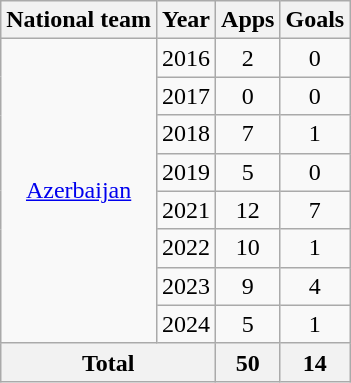<table class="wikitable" style="text-align:center">
<tr>
<th>National team</th>
<th>Year</th>
<th>Apps</th>
<th>Goals</th>
</tr>
<tr>
<td rowspan="8"><a href='#'>Azerbaijan</a></td>
<td>2016</td>
<td>2</td>
<td>0</td>
</tr>
<tr>
<td>2017</td>
<td>0</td>
<td>0</td>
</tr>
<tr>
<td>2018</td>
<td>7</td>
<td>1</td>
</tr>
<tr>
<td>2019</td>
<td>5</td>
<td>0</td>
</tr>
<tr>
<td>2021</td>
<td>12</td>
<td>7</td>
</tr>
<tr>
<td>2022</td>
<td>10</td>
<td>1</td>
</tr>
<tr>
<td>2023</td>
<td>9</td>
<td>4</td>
</tr>
<tr>
<td>2024</td>
<td>5</td>
<td>1</td>
</tr>
<tr>
<th colspan="2">Total</th>
<th>50</th>
<th>14</th>
</tr>
</table>
